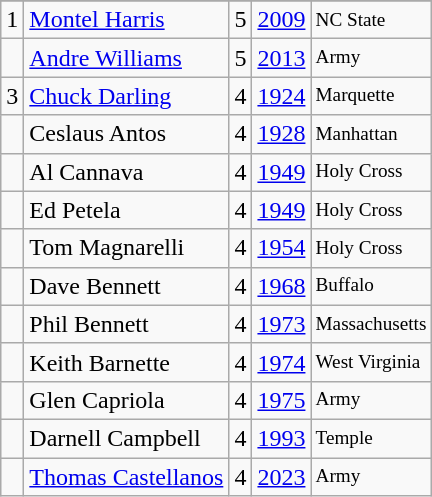<table class="wikitable">
<tr>
</tr>
<tr>
<td>1</td>
<td><a href='#'>Montel Harris</a></td>
<td>5</td>
<td><a href='#'>2009</a></td>
<td style="font-size:80%;">NC State</td>
</tr>
<tr>
<td></td>
<td><a href='#'>Andre Williams</a></td>
<td>5</td>
<td><a href='#'>2013</a></td>
<td style="font-size:80%;">Army</td>
</tr>
<tr>
<td>3</td>
<td><a href='#'>Chuck Darling</a></td>
<td>4</td>
<td><a href='#'>1924</a></td>
<td style="font-size:80%;">Marquette</td>
</tr>
<tr>
<td></td>
<td>Ceslaus Antos</td>
<td>4</td>
<td><a href='#'>1928</a></td>
<td style="font-size:80%;">Manhattan</td>
</tr>
<tr>
<td></td>
<td>Al Cannava</td>
<td>4</td>
<td><a href='#'>1949</a></td>
<td style="font-size:80%;">Holy Cross</td>
</tr>
<tr>
<td></td>
<td>Ed Petela</td>
<td>4</td>
<td><a href='#'>1949</a></td>
<td style="font-size:80%;">Holy Cross</td>
</tr>
<tr>
<td></td>
<td>Tom Magnarelli</td>
<td>4</td>
<td><a href='#'>1954</a></td>
<td style="font-size:80%;">Holy Cross</td>
</tr>
<tr>
<td></td>
<td>Dave Bennett</td>
<td>4</td>
<td><a href='#'>1968</a></td>
<td style="font-size:80%;">Buffalo</td>
</tr>
<tr>
<td></td>
<td>Phil Bennett</td>
<td>4</td>
<td><a href='#'>1973</a></td>
<td style="font-size:80%;">Massachusetts</td>
</tr>
<tr>
<td></td>
<td>Keith Barnette</td>
<td>4</td>
<td><a href='#'>1974</a></td>
<td style="font-size:80%;">West Virginia</td>
</tr>
<tr>
<td></td>
<td>Glen Capriola</td>
<td>4</td>
<td><a href='#'>1975</a></td>
<td style="font-size:80%;">Army</td>
</tr>
<tr>
<td></td>
<td>Darnell Campbell</td>
<td>4</td>
<td><a href='#'>1993</a></td>
<td style="font-size:80%;">Temple</td>
</tr>
<tr>
<td></td>
<td><a href='#'>Thomas Castellanos</a></td>
<td>4</td>
<td><a href='#'>2023</a></td>
<td style="font-size:80%;">Army</td>
</tr>
</table>
